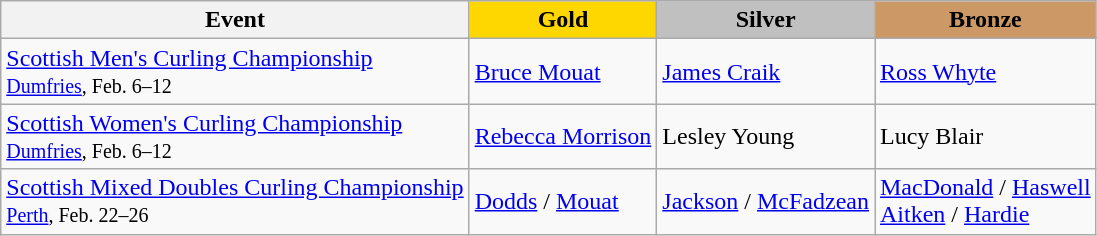<table class="wikitable">
<tr>
<th>Event</th>
<th style="background:gold">Gold</th>
<th style="background:silver">Silver</th>
<th style="background:#cc9966">Bronze</th>
</tr>
<tr>
<td><a href='#'>Scottish Men's Curling Championship</a> <br> <small><a href='#'>Dumfries</a>, Feb. 6–12</small></td>
<td><a href='#'>Bruce Mouat</a></td>
<td><a href='#'>James Craik</a></td>
<td><a href='#'>Ross Whyte</a></td>
</tr>
<tr>
<td><a href='#'>Scottish Women's Curling Championship</a> <br> <small><a href='#'>Dumfries</a>, Feb. 6–12</small></td>
<td><a href='#'>Rebecca Morrison</a></td>
<td>Lesley Young</td>
<td>Lucy Blair</td>
</tr>
<tr>
<td><a href='#'>Scottish Mixed Doubles Curling Championship</a> <br> <small><a href='#'>Perth</a>, Feb. 22–26</small></td>
<td><a href='#'>Dodds</a> / <a href='#'>Mouat</a></td>
<td><a href='#'>Jackson</a> / <a href='#'>McFadzean</a></td>
<td><a href='#'>MacDonald</a> / <a href='#'>Haswell</a> <br> <a href='#'>Aitken</a> / <a href='#'>Hardie</a></td>
</tr>
</table>
